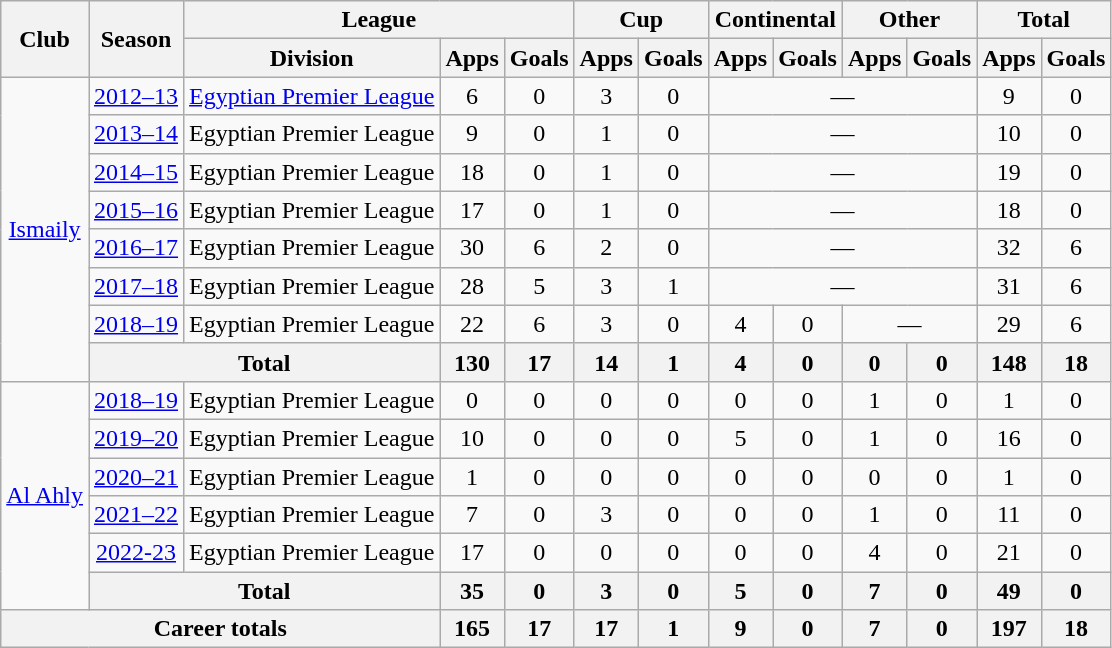<table class=wikitable style=text-align:center>
<tr>
<th rowspan="2">Club</th>
<th rowspan="2">Season</th>
<th colspan="3">League</th>
<th colspan="2">Cup</th>
<th colspan="2">Continental</th>
<th colspan="2">Other</th>
<th colspan="2">Total</th>
</tr>
<tr>
<th>Division</th>
<th>Apps</th>
<th>Goals</th>
<th>Apps</th>
<th>Goals</th>
<th>Apps</th>
<th>Goals</th>
<th>Apps</th>
<th>Goals</th>
<th>Apps</th>
<th>Goals</th>
</tr>
<tr>
<td rowspan="8"><a href='#'>Ismaily</a></td>
<td><a href='#'>2012–13</a></td>
<td><a href='#'>Egyptian Premier League</a></td>
<td>6</td>
<td>0</td>
<td>3</td>
<td>0</td>
<td colspan=4>—</td>
<td>9</td>
<td>0</td>
</tr>
<tr>
<td><a href='#'>2013–14</a></td>
<td>Egyptian Premier League</td>
<td>9</td>
<td>0</td>
<td>1</td>
<td>0</td>
<td colspan=4>—</td>
<td>10</td>
<td>0</td>
</tr>
<tr>
<td><a href='#'>2014–15</a></td>
<td>Egyptian Premier League</td>
<td>18</td>
<td>0</td>
<td>1</td>
<td>0</td>
<td colspan=4>—</td>
<td>19</td>
<td>0</td>
</tr>
<tr>
<td><a href='#'>2015–16</a></td>
<td>Egyptian Premier League</td>
<td>17</td>
<td>0</td>
<td>1</td>
<td>0</td>
<td colspan=4>—</td>
<td>18</td>
<td>0</td>
</tr>
<tr>
<td><a href='#'>2016–17</a></td>
<td>Egyptian Premier League</td>
<td>30</td>
<td>6</td>
<td>2</td>
<td>0</td>
<td colspan=4>—</td>
<td>32</td>
<td>6</td>
</tr>
<tr>
<td><a href='#'>2017–18</a></td>
<td>Egyptian Premier League</td>
<td>28</td>
<td>5</td>
<td>3</td>
<td>1</td>
<td colspan=4>—</td>
<td>31</td>
<td>6</td>
</tr>
<tr>
<td><a href='#'>2018–19</a></td>
<td>Egyptian Premier League</td>
<td>22</td>
<td>6</td>
<td>3</td>
<td>0</td>
<td>4</td>
<td>0</td>
<td colspan=2>—</td>
<td>29</td>
<td>6</td>
</tr>
<tr>
<th colspan="2">Total</th>
<th>130</th>
<th>17</th>
<th>14</th>
<th>1</th>
<th>4</th>
<th>0</th>
<th>0</th>
<th>0</th>
<th>148</th>
<th>18</th>
</tr>
<tr>
<td rowspan="6"><a href='#'>Al Ahly</a></td>
<td><a href='#'>2018–19</a></td>
<td>Egyptian Premier League</td>
<td>0</td>
<td>0</td>
<td>0</td>
<td>0</td>
<td>0</td>
<td>0</td>
<td>1</td>
<td>0</td>
<td>1</td>
<td>0</td>
</tr>
<tr>
<td><a href='#'>2019–20</a></td>
<td>Egyptian Premier League</td>
<td>10</td>
<td>0</td>
<td>0</td>
<td>0</td>
<td>5</td>
<td>0</td>
<td>1</td>
<td>0</td>
<td>16</td>
<td>0</td>
</tr>
<tr>
<td><a href='#'>2020–21</a></td>
<td>Egyptian Premier League</td>
<td>1</td>
<td>0</td>
<td>0</td>
<td>0</td>
<td>0</td>
<td>0</td>
<td>0</td>
<td>0</td>
<td>1</td>
<td>0</td>
</tr>
<tr>
<td><a href='#'>2021–22</a></td>
<td>Egyptian Premier League</td>
<td>7</td>
<td>0</td>
<td>3</td>
<td>0</td>
<td>0</td>
<td>0</td>
<td>1</td>
<td>0</td>
<td>11</td>
<td>0</td>
</tr>
<tr>
<td><a href='#'>2022-23</a></td>
<td>Egyptian Premier League</td>
<td>17</td>
<td>0</td>
<td>0</td>
<td>0</td>
<td>0</td>
<td>0</td>
<td>4</td>
<td>0</td>
<td>21</td>
<td>0</td>
</tr>
<tr>
<th colspan="2">Total</th>
<th>35</th>
<th>0</th>
<th>3</th>
<th>0</th>
<th>5</th>
<th>0</th>
<th>7</th>
<th>0</th>
<th>49</th>
<th>0</th>
</tr>
<tr>
<th colspan=3>Career totals</th>
<th>165</th>
<th>17</th>
<th>17</th>
<th>1</th>
<th>9</th>
<th>0</th>
<th>7</th>
<th>0</th>
<th>197</th>
<th>18</th>
</tr>
</table>
